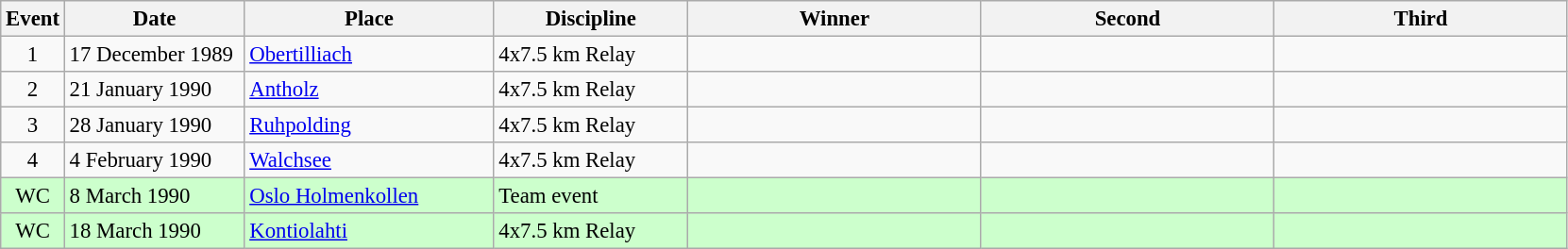<table class="wikitable" style="font-size:95%;">
<tr>
<th width="30">Event</th>
<th width="120">Date</th>
<th width="169">Place</th>
<th width="130">Discipline</th>
<th width="200">Winner</th>
<th width="200">Second</th>
<th width="200">Third</th>
</tr>
<tr>
<td align=center>1</td>
<td>17 December 1989</td>
<td> <a href='#'>Obertilliach</a></td>
<td>4x7.5 km Relay</td>
<td></td>
<td></td>
<td></td>
</tr>
<tr>
<td align=center>2</td>
<td>21 January 1990</td>
<td> <a href='#'>Antholz</a></td>
<td>4x7.5 km Relay</td>
<td></td>
<td></td>
<td></td>
</tr>
<tr>
<td align=center>3</td>
<td>28 January 1990</td>
<td> <a href='#'>Ruhpolding</a></td>
<td>4x7.5 km Relay</td>
<td></td>
<td></td>
<td></td>
</tr>
<tr>
<td align=center>4</td>
<td>4 February 1990</td>
<td> <a href='#'>Walchsee</a></td>
<td>4x7.5 km Relay</td>
<td></td>
<td></td>
<td></td>
</tr>
<tr style="background:#CCFFCC">
<td align=center>WC</td>
<td>8 March 1990</td>
<td> <a href='#'>Oslo Holmenkollen</a></td>
<td>Team event</td>
<td></td>
<td></td>
<td></td>
</tr>
<tr style="background:#CCFFCC">
<td align=center>WC</td>
<td>18 March 1990</td>
<td> <a href='#'>Kontiolahti</a></td>
<td>4x7.5 km Relay</td>
<td></td>
<td></td>
<td></td>
</tr>
</table>
